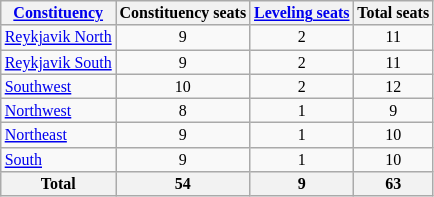<table class="wikitable" style="font-size: 8pt">
<tr>
<th align=left><a href='#'>Constituency</a></th>
<th>Constituency seats</th>
<th><a href='#'>Leveling seats</a></th>
<th>Total seats</th>
</tr>
<tr align=center>
<td align=left><a href='#'>Reykjavik North</a></td>
<td>9</td>
<td>2</td>
<td>11</td>
</tr>
<tr align=center>
<td align=left><a href='#'>Reykjavik South</a></td>
<td>9</td>
<td>2</td>
<td>11</td>
</tr>
<tr align=center>
<td align=left><a href='#'>Southwest</a></td>
<td>10</td>
<td>2</td>
<td>12</td>
</tr>
<tr align=center>
<td align=left><a href='#'>Northwest</a></td>
<td>8</td>
<td>1</td>
<td>9</td>
</tr>
<tr align=center>
<td align=left><a href='#'>Northeast</a></td>
<td>9</td>
<td>1</td>
<td>10</td>
</tr>
<tr align=center>
<td align=left><a href='#'>South</a></td>
<td>9</td>
<td>1</td>
<td>10</td>
</tr>
<tr>
<th align=left>Total</th>
<th>54</th>
<th>9</th>
<th>63</th>
</tr>
</table>
